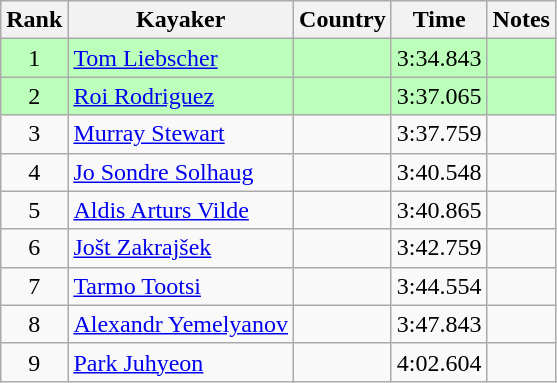<table class="wikitable" style="text-align:center">
<tr>
<th>Rank</th>
<th>Kayaker</th>
<th>Country</th>
<th>Time</th>
<th>Notes</th>
</tr>
<tr bgcolor=bbffbb>
<td>1</td>
<td align="left"><a href='#'>Tom Liebscher</a></td>
<td align="left"></td>
<td>3:34.843</td>
<td></td>
</tr>
<tr bgcolor=bbffbb>
<td>2</td>
<td align="left"><a href='#'>Roi Rodriguez</a></td>
<td align="left"></td>
<td>3:37.065</td>
<td></td>
</tr>
<tr>
<td>3</td>
<td align="left"><a href='#'>Murray Stewart</a></td>
<td align="left"></td>
<td>3:37.759</td>
<td></td>
</tr>
<tr>
<td>4</td>
<td align="left"><a href='#'>Jo Sondre Solhaug</a></td>
<td align="left"></td>
<td>3:40.548</td>
<td></td>
</tr>
<tr>
<td>5</td>
<td align="left"><a href='#'>Aldis Arturs Vilde</a></td>
<td align="left"></td>
<td>3:40.865</td>
<td></td>
</tr>
<tr>
<td>6</td>
<td align="left"><a href='#'>Jošt Zakrajšek</a></td>
<td align="left"></td>
<td>3:42.759</td>
<td></td>
</tr>
<tr>
<td>7</td>
<td align="left"><a href='#'>Tarmo Tootsi</a></td>
<td align="left"></td>
<td>3:44.554</td>
<td></td>
</tr>
<tr>
<td>8</td>
<td align="left"><a href='#'>Alexandr Yemelyanov</a></td>
<td align="left"></td>
<td>3:47.843</td>
<td></td>
</tr>
<tr>
<td>9</td>
<td align="left"><a href='#'>Park Juhyeon</a></td>
<td align="left"></td>
<td>4:02.604</td>
<td></td>
</tr>
</table>
